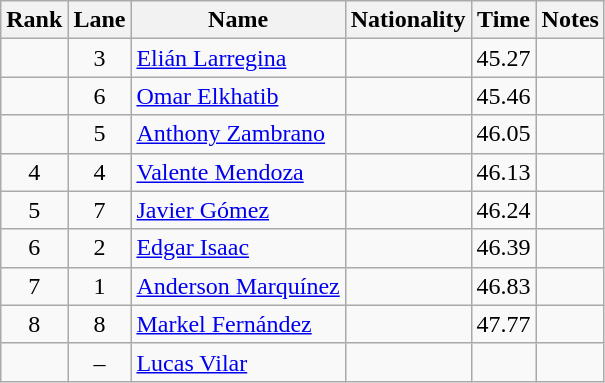<table class="wikitable sortable" style="text-align:center">
<tr>
<th>Rank</th>
<th>Lane</th>
<th>Name</th>
<th>Nationality</th>
<th>Time</th>
<th>Notes</th>
</tr>
<tr>
<td></td>
<td>3</td>
<td align=left><a href='#'>Elián Larregina</a></td>
<td align=left></td>
<td>45.27</td>
<td></td>
</tr>
<tr>
<td></td>
<td>6</td>
<td align=left><a href='#'>Omar Elkhatib</a></td>
<td align=left></td>
<td>45.46</td>
<td></td>
</tr>
<tr>
<td></td>
<td>5</td>
<td align=left><a href='#'>Anthony Zambrano</a></td>
<td align=left></td>
<td>46.05</td>
<td><strong></strong></td>
</tr>
<tr>
<td>4</td>
<td>4</td>
<td align=left><a href='#'>Valente Mendoza</a></td>
<td align=left></td>
<td>46.13</td>
<td></td>
</tr>
<tr>
<td>5</td>
<td>7</td>
<td align=left><a href='#'>Javier Gómez</a></td>
<td align=left></td>
<td>46.24</td>
<td></td>
</tr>
<tr>
<td>6</td>
<td>2</td>
<td align=left><a href='#'>Edgar Isaac</a></td>
<td align=left></td>
<td>46.39</td>
<td></td>
</tr>
<tr>
<td>7</td>
<td>1</td>
<td align=left><a href='#'>Anderson Marquínez</a></td>
<td align=left></td>
<td>46.83</td>
<td></td>
</tr>
<tr>
<td>8</td>
<td>8</td>
<td align=left><a href='#'>Markel Fernández</a></td>
<td align=left></td>
<td>47.77</td>
<td></td>
</tr>
<tr>
<td></td>
<td>–</td>
<td align=left><a href='#'>Lucas Vilar</a></td>
<td align=left></td>
<td></td>
<td></td>
</tr>
</table>
